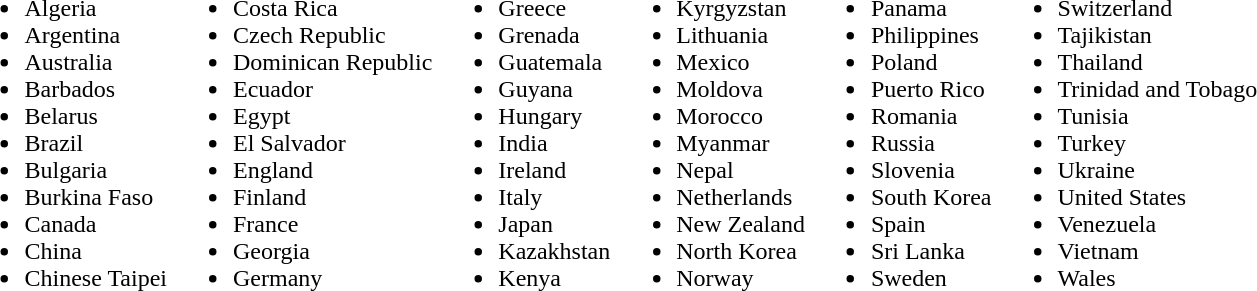<table>
<tr>
<td valign=top><br><ul><li>  Algeria</li><li>  Argentina</li><li>  Australia</li><li>  Barbados</li><li>  Belarus</li><li>  Brazil</li><li>  Bulgaria</li><li>  Burkina Faso</li><li>  Canada</li><li>  China</li><li>  Chinese Taipei</li></ul></td>
<td valign=top><br><ul><li>  Costa Rica</li><li>  Czech Republic</li><li>  Dominican Republic</li><li>  Ecuador</li><li>  Egypt</li><li>  El Salvador</li><li>  England</li><li>  Finland</li><li>  France</li><li>  Georgia</li><li>  Germany</li></ul></td>
<td valign=top><br><ul><li>  Greece</li><li>  Grenada</li><li>  Guatemala</li><li>  Guyana</li><li>  Hungary</li><li>  India</li><li>  Ireland</li><li>  Italy</li><li>  Japan</li><li>  Kazakhstan</li><li>  Kenya</li></ul></td>
<td valign=top><br><ul><li>  Kyrgyzstan</li><li>  Lithuania</li><li>  Mexico</li><li>  Moldova</li><li>  Morocco</li><li>  Myanmar</li><li>  Nepal</li><li>  Netherlands</li><li>  New Zealand</li><li>  North Korea</li><li>  Norway</li></ul></td>
<td valign=top><br><ul><li>  Panama</li><li>  Philippines</li><li>  Poland</li><li>  Puerto Rico</li><li>  Romania</li><li>  Russia</li><li>  Slovenia</li><li>  South Korea</li><li>  Spain</li><li>  Sri Lanka</li><li>  Sweden</li></ul></td>
<td valign=top><br><ul><li>  Switzerland</li><li>  Tajikistan</li><li>  Thailand</li><li>  Trinidad and Tobago</li><li>  Tunisia</li><li>  Turkey</li><li>  Ukraine</li><li>  United States</li><li>  Venezuela</li><li>  Vietnam</li><li>  Wales</li></ul></td>
</tr>
</table>
